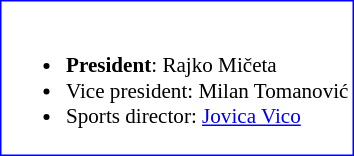<table class="toccolours" style="border:blue solid 1px; background:#fff; font-size:88%;">
<tr>
<td><br><ul><li><strong>President</strong>:  Rajko Mičeta</li><li>Vice president:  Milan Tomanović</li><li>Sports director:  <a href='#'>Jovica Vico</a></li></ul></td>
</tr>
</table>
